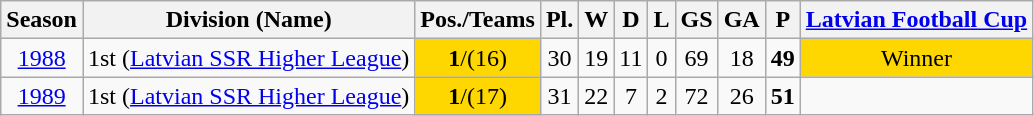<table class="wikitable">
<tr>
<th>Season</th>
<th>Division (Name)</th>
<th>Pos./Teams</th>
<th>Pl.</th>
<th>W</th>
<th>D</th>
<th>L</th>
<th>GS</th>
<th>GA</th>
<th>P</th>
<th><a href='#'>Latvian Football Cup</a></th>
</tr>
<tr>
<td align=center><a href='#'>1988</a></td>
<td align=center>1st (<a href='#'>Latvian SSR Higher League</a>)</td>
<td align=center bgcolor=gold><strong>1</strong>/(16)</td>
<td align=center>30</td>
<td align=center>19</td>
<td align=center>11</td>
<td align=center>0</td>
<td align=center>69</td>
<td align=center>18</td>
<td align=center><strong>49</strong></td>
<td align=center bgcolor=gold>Winner</td>
</tr>
<tr>
<td align=center><a href='#'>1989</a></td>
<td align=center>1st (<a href='#'>Latvian SSR Higher League</a>)</td>
<td align=center bgcolor=gold><strong>1</strong>/(17)</td>
<td align=center>31</td>
<td align=center>22</td>
<td align=center>7</td>
<td align=center>2</td>
<td align=center>72</td>
<td align=center>26</td>
<td align=center><strong>51</strong></td>
<td align=center bgcolor=></td>
</tr>
</table>
